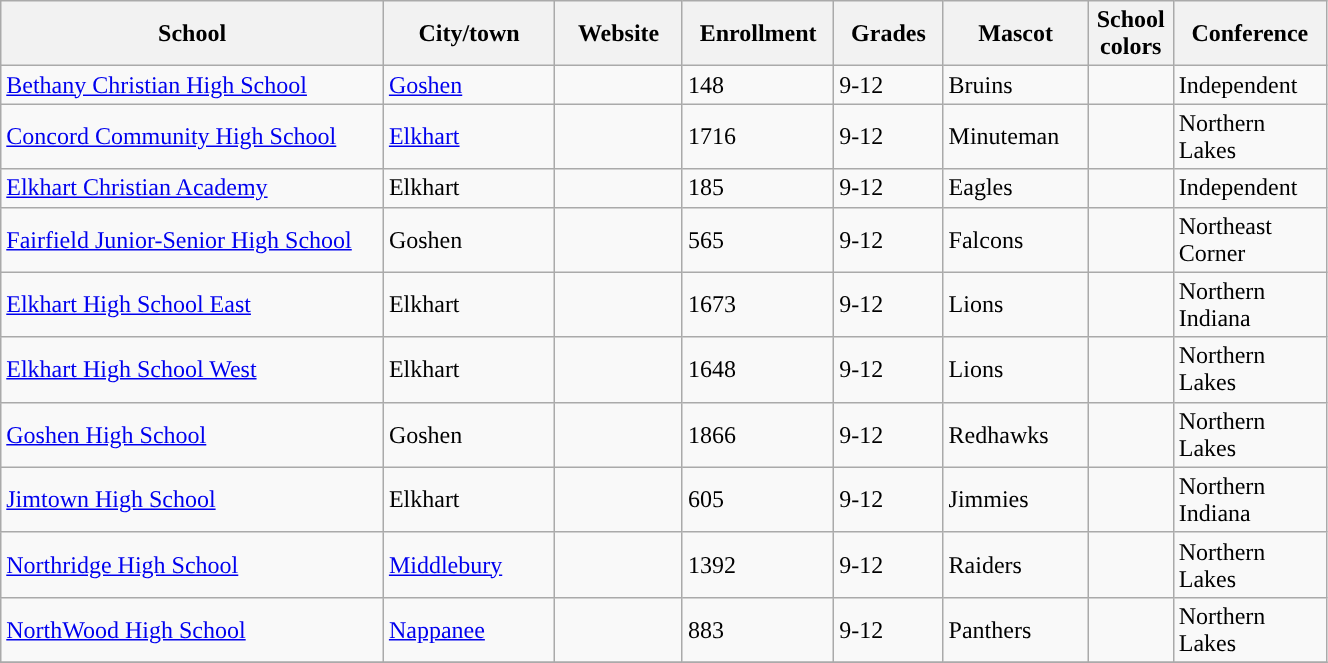<table class="wikitable sortable" width="70%">
<tr>
<th width="20%">School</th>
<th width="08%">City/town</th>
<th width="06%">Website</th>
<th width="04%">Enrollment</th>
<th width="04%">Grades</th>
<th width="04%">Mascot</th>
<th width=01%>School colors</th>
<th width="04%">Conference</th>
</tr>
<tr>
<td><a href='#'>Bethany Christian High School</a></td>
<td><a href='#'>Goshen</a></td>
<td></td>
<td>148</td>
<td>9-12</td>
<td>Bruins</td>
<td> </td>
<td>Independent</td>
</tr>
<tr>
<td><a href='#'>Concord Community High School</a></td>
<td><a href='#'>Elkhart</a></td>
<td></td>
<td>1716</td>
<td>9-12</td>
<td>Minuteman</td>
<td> </td>
<td>Northern Lakes</td>
</tr>
<tr>
<td><a href='#'>Elkhart Christian Academy</a></td>
<td>Elkhart</td>
<td></td>
<td>185</td>
<td>9-12</td>
<td>Eagles</td>
<td> </td>
<td>Independent</td>
</tr>
<tr>
<td><a href='#'>Fairfield Junior-Senior High School</a></td>
<td>Goshen</td>
<td></td>
<td>565</td>
<td>9-12</td>
<td>Falcons</td>
<td>  </td>
<td>Northeast Corner</td>
</tr>
<tr>
<td><a href='#'>Elkhart High School East</a></td>
<td>Elkhart</td>
<td></td>
<td>1673</td>
<td>9-12</td>
<td>Lions</td>
<td> </td>
<td>Northern Indiana</td>
</tr>
<tr>
<td><a href='#'>Elkhart High School West</a></td>
<td>Elkhart</td>
<td></td>
<td>1648</td>
<td>9-12</td>
<td>Lions</td>
<td> </td>
<td>Northern Lakes</td>
</tr>
<tr>
<td><a href='#'>Goshen High School</a></td>
<td>Goshen</td>
<td></td>
<td>1866</td>
<td>9-12</td>
<td>Redhawks</td>
<td>  </td>
<td>Northern Lakes</td>
</tr>
<tr>
<td><a href='#'>Jimtown High School</a></td>
<td>Elkhart</td>
<td></td>
<td>605</td>
<td>9-12</td>
<td>Jimmies</td>
<td> </td>
<td>Northern Indiana</td>
</tr>
<tr>
<td><a href='#'>Northridge High School</a></td>
<td><a href='#'>Middlebury</a></td>
<td></td>
<td>1392</td>
<td>9-12</td>
<td>Raiders</td>
<td> </td>
<td>Northern Lakes</td>
</tr>
<tr>
<td><a href='#'>NorthWood High School</a></td>
<td><a href='#'>Nappanee</a></td>
<td></td>
<td>883</td>
<td>9-12</td>
<td>Panthers</td>
<td> </td>
<td>Northern Lakes</td>
</tr>
<tr>
</tr>
</table>
